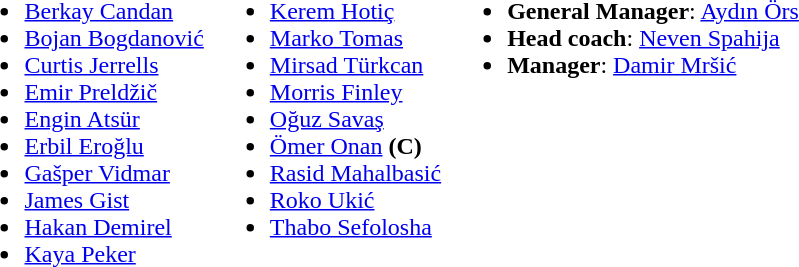<table>
<tr valign="top">
<td><br><ul><li> <a href='#'>Berkay Candan</a></li><li> <a href='#'>Bojan Bogdanović</a></li><li> <a href='#'>Curtis Jerrells</a></li><li>   <a href='#'>Emir Preldžič</a></li><li>  <a href='#'>Engin Atsür</a></li><li> <a href='#'>Erbil Eroğlu</a></li><li> <a href='#'>Gašper Vidmar</a></li><li>  <a href='#'>James Gist</a></li><li> <a href='#'>Hakan Demirel</a></li><li> <a href='#'>Kaya Peker</a></li></ul></td>
<td><br><ul><li> <a href='#'>Kerem Hotiç</a></li><li> <a href='#'>Marko Tomas</a></li><li>   <a href='#'>Mirsad Türkcan</a></li><li> <a href='#'>Morris Finley</a></li><li> <a href='#'>Oğuz Savaş</a></li><li> <a href='#'>Ömer Onan</a> <strong>(C)</strong></li><li>   <a href='#'>Rasid Mahalbasić</a></li><li> <a href='#'>Roko Ukić</a></li><li>  <a href='#'>Thabo Sefolosha</a></li></ul></td>
<td><br><ul><li><strong>General Manager</strong>:  <a href='#'>Aydın Örs</a></li><li><strong>Head coach</strong>:  <a href='#'>Neven Spahija</a></li><li><strong>Manager</strong>:   <a href='#'>Damir Mršić</a></li></ul></td>
</tr>
</table>
